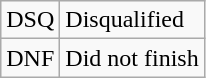<table class="wikitable">
<tr>
<td style="text-align:center;">DSQ</td>
<td>Disqualified</td>
</tr>
<tr>
<td style="text-align:center;">DNF</td>
<td>Did not finish</td>
</tr>
</table>
